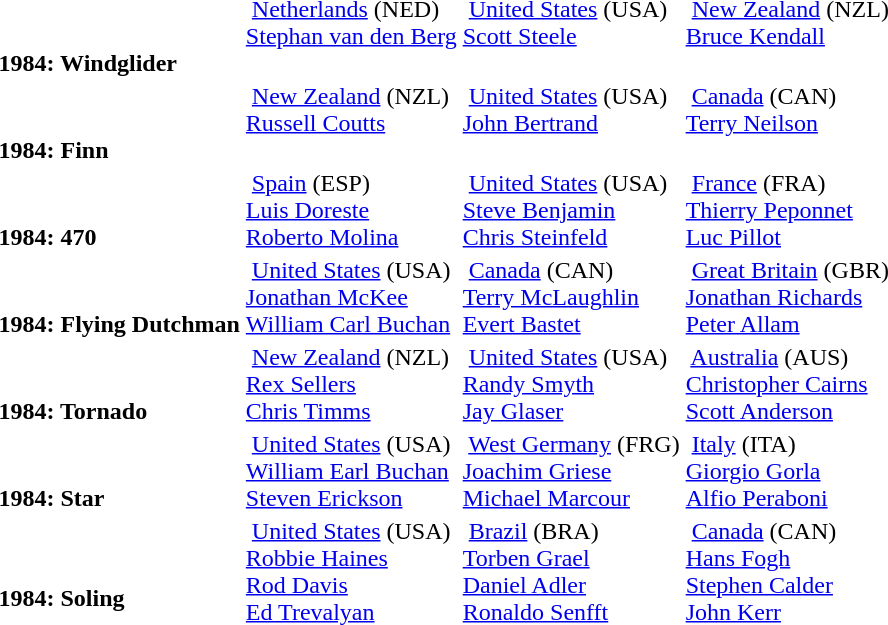<table>
<tr>
<td style="align:center;"><br><br><strong>1984: Windglider</strong> <br></td>
<td style="vertical-align:top;"> <a href='#'>Netherlands</a> <span>(NED)</span><br><a href='#'>Stephan van den Berg</a></td>
<td style="vertical-align:top;"> <a href='#'>United States</a> <span>(USA)</span><br><a href='#'>Scott Steele</a></td>
<td style="vertical-align:top;"> <a href='#'>New Zealand</a> <span>(NZL)</span><br><a href='#'>Bruce Kendall</a></td>
</tr>
<tr>
<td style="align:center;"><br><br><strong>1984: Finn</strong> <br></td>
<td style="vertical-align:top;"> <a href='#'>New Zealand</a> <span>(NZL)</span><br><a href='#'>Russell Coutts</a></td>
<td style="vertical-align:top;"> <a href='#'>United States</a> <span>(USA)</span><br><a href='#'>John Bertrand</a></td>
<td style="vertical-align:top;"> <a href='#'>Canada</a> <span>(CAN)</span><br><a href='#'>Terry Neilson</a></td>
</tr>
<tr>
<td style="align:center;"><br><br><strong>1984: 470</strong> <br></td>
<td style="vertical-align:top;"> <a href='#'>Spain</a> <span>(ESP)</span><br><a href='#'>Luis Doreste</a><br><a href='#'>Roberto Molina</a></td>
<td style="vertical-align:top;"> <a href='#'>United States</a> <span>(USA)</span><br><a href='#'>Steve Benjamin</a><br><a href='#'>Chris Steinfeld</a></td>
<td style="vertical-align:top;"> <a href='#'>France</a> <span>(FRA)</span><br><a href='#'>Thierry Peponnet</a><br><a href='#'>Luc Pillot</a></td>
</tr>
<tr>
<td style="align:center;"><br><br><strong>1984: Flying Dutchman</strong> <br></td>
<td style="vertical-align:top;"> <a href='#'>United States</a> <span>(USA)</span><br><a href='#'>Jonathan McKee</a><br><a href='#'>William Carl Buchan</a></td>
<td style="vertical-align:top;"> <a href='#'>Canada</a> <span>(CAN)</span><br><a href='#'>Terry McLaughlin</a><br><a href='#'>Evert Bastet</a></td>
<td style="vertical-align:top;"> <a href='#'>Great Britain</a> <span>(GBR)</span><br><a href='#'>Jonathan Richards</a><br><a href='#'>Peter Allam</a></td>
</tr>
<tr>
<td style="align:center;"><br><br><strong>1984: Tornado</strong> <br></td>
<td style="vertical-align:top;"> <a href='#'>New Zealand</a> <span>(NZL)</span><br><a href='#'>Rex Sellers</a><br><a href='#'>Chris Timms</a></td>
<td style="vertical-align:top;"> <a href='#'>United States</a> <span>(USA)</span><br><a href='#'>Randy Smyth</a><br><a href='#'>Jay Glaser</a></td>
<td style="vertical-align:top;"> <a href='#'>Australia</a> <span>(AUS)</span><br><a href='#'>Christopher Cairns</a><br><a href='#'>Scott Anderson</a></td>
</tr>
<tr>
<td style="align:center;"><br><br><strong>1984: Star</strong> <br></td>
<td style="vertical-align:top;"> <a href='#'>United States</a> <span>(USA)</span><br><a href='#'>William Earl Buchan</a><br><a href='#'>Steven Erickson</a></td>
<td style="vertical-align:top;"> <a href='#'>West Germany</a> <span>(FRG)</span><br><a href='#'>Joachim Griese</a><br><a href='#'>Michael Marcour</a></td>
<td style="vertical-align:top;"> <a href='#'>Italy</a> <span>(ITA)</span><br><a href='#'>Giorgio Gorla</a><br><a href='#'>Alfio Peraboni</a></td>
</tr>
<tr>
<td style="align:center;"><br><br><strong>1984: Soling</strong> <br></td>
<td style="vertical-align:top;"> <a href='#'>United States</a> <span>(USA)</span><br><a href='#'>Robbie Haines</a><br><a href='#'>Rod Davis</a><br><a href='#'>Ed Trevalyan</a></td>
<td style="vertical-align:top;"> <a href='#'>Brazil</a> <span>(BRA)</span><br><a href='#'>Torben Grael</a><br><a href='#'>Daniel Adler</a><br><a href='#'>Ronaldo Senfft</a></td>
<td style="vertical-align:top;"> <a href='#'>Canada</a> <span>(CAN)</span><br><a href='#'>Hans Fogh</a><br><a href='#'>Stephen Calder</a><br><a href='#'>John Kerr</a></td>
</tr>
</table>
